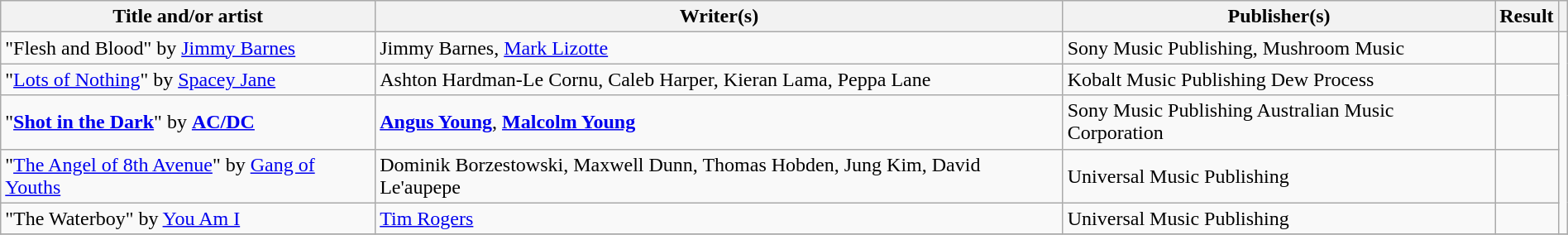<table class="wikitable" width=100%>
<tr>
<th scope="col">Title and/or artist</th>
<th scope="col">Writer(s)</th>
<th scope="col">Publisher(s)</th>
<th scope="col">Result</th>
<th scope="col"></th>
</tr>
<tr>
<td>"Flesh and Blood" by <a href='#'>Jimmy Barnes</a></td>
<td>Jimmy Barnes, <a href='#'>Mark Lizotte</a></td>
<td>Sony Music Publishing, Mushroom Music</td>
<td></td>
<td rowspan="5"></td>
</tr>
<tr>
<td>"<a href='#'>Lots of Nothing</a>" by <a href='#'>Spacey Jane</a></td>
<td>Ashton Hardman-Le Cornu, Caleb Harper, Kieran Lama, Peppa Lane</td>
<td>Kobalt Music Publishing  Dew Process</td>
<td></td>
</tr>
<tr>
<td>"<strong><a href='#'>Shot in the Dark</a></strong>" by <strong><a href='#'>AC/DC</a></strong></td>
<td><strong><a href='#'>Angus Young</a></strong>, <strong><a href='#'>Malcolm Young</a></strong></td>
<td>Sony Music Publishing  Australian Music Corporation</td>
<td></td>
</tr>
<tr>
<td>"<a href='#'>The Angel of 8th Avenue</a>" by <a href='#'>Gang of Youths</a></td>
<td>Dominik Borzestowski, Maxwell Dunn, Thomas Hobden, Jung Kim, David Le'aupepe</td>
<td>Universal Music Publishing</td>
<td></td>
</tr>
<tr>
<td>"The Waterboy" by <a href='#'>You Am I</a></td>
<td><a href='#'>Tim Rogers</a></td>
<td>Universal Music Publishing</td>
<td></td>
</tr>
<tr>
</tr>
</table>
